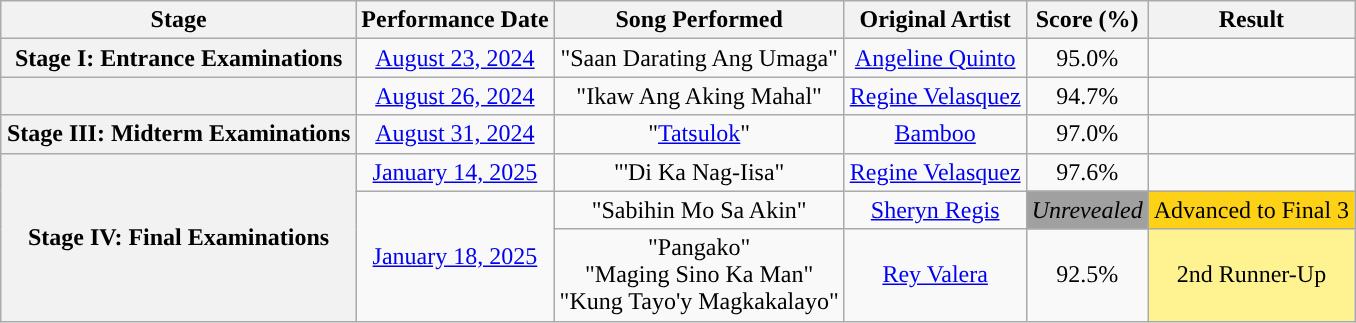<table class="wikitable sortable" style="margin:1em auto; text-align:center;">
<tr>
<th>Stage</th>
<th>Performance Date</th>
<th>Song Performed</th>
<th>Original Artist</th>
<th>Score (%)</th>
<th>Result</th>
</tr>
<tr>
<th>Stage I: Entrance Examinations<br></th>
<td><a href='#'>August 23, 2024</a></td>
<td>"Saan Darating Ang Umaga"</td>
<td><a href='#'>Angeline Quinto</a></td>
<td>95.0%</td>
<td></td>
</tr>
<tr>
<th></th>
<td><a href='#'>August 26, 2024</a></td>
<td>"Ikaw Ang Aking Mahal"</td>
<td><a href='#'>Regine Velasquez</a></td>
<td>94.7%</td>
<td></td>
</tr>
<tr>
<th>Stage III: Midterm Examinations<br></th>
<td><a href='#'>August 31, 2024</a></td>
<td>"<a href='#'>Tatsulok</a>"</td>
<td><a href='#'>Bamboo</a></td>
<td>97.0%</td>
<td></td>
</tr>
<tr>
<th rowspan="3">Stage IV: Final Examinations<br></th>
<td><a href='#'>January 14, 2025</a></td>
<td>"'Di Ka Nag-Iisa"</td>
<td><a href='#'>Regine Velasquez</a></td>
<td>97.6%</td>
<td></td>
</tr>
<tr>
<td rowspan="2"><a href='#'>January 18, 2025</a></td>
<td>"Sabihin Mo Sa Akin"</td>
<td><a href='#'>Sheryn Regis</a></td>
<td style="background:#a0a0a0"><em>Unrevealed</em></td>
<td style="background:#FCD116">Advanced to Final 3</td>
</tr>
<tr>
<td>"Pangako"<br>"Maging Sino Ka Man"<br>"Kung Tayo'y Magkakalayo"</td>
<td><a href='#'>Rey Valera</a></td>
<td>92.5%</td>
<td style="background-color:#fff291">2nd Runner-Up</td>
</tr>
</table>
